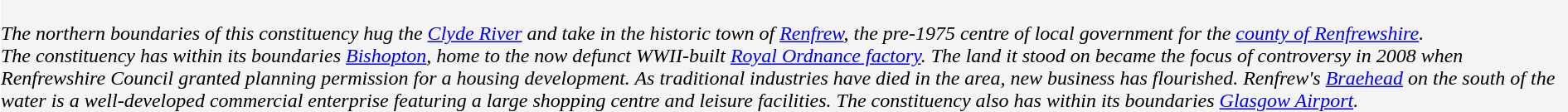<table cellpadding="0" border="0" style="margin:auto;">
<tr>
<td style="background:#f4f4f4;"><br><em>The northern boundaries of this constituency hug the <a href='#'>Clyde River</a> and take in the historic town of <a href='#'>Renfrew</a>, the pre-1975 centre of local government for the <a href='#'>county of Renfrewshire</a>.</em><br><em>The constituency has within its boundaries <a href='#'>Bishopton</a>, home to the now defunct WWII-built <a href='#'>Royal Ordnance factory</a>. The land it stood on became the focus of controversy in 2008 when Renfrewshire Council granted planning permission for a housing development. As traditional industries have died in the area, new business has flourished. Renfrew's <a href='#'>Braehead</a> on the south of the water is a well-developed commercial enterprise featuring a large shopping centre and leisure facilities. The constituency also has within its boundaries <a href='#'>Glasgow Airport</a>.</em></td>
</tr>
</table>
